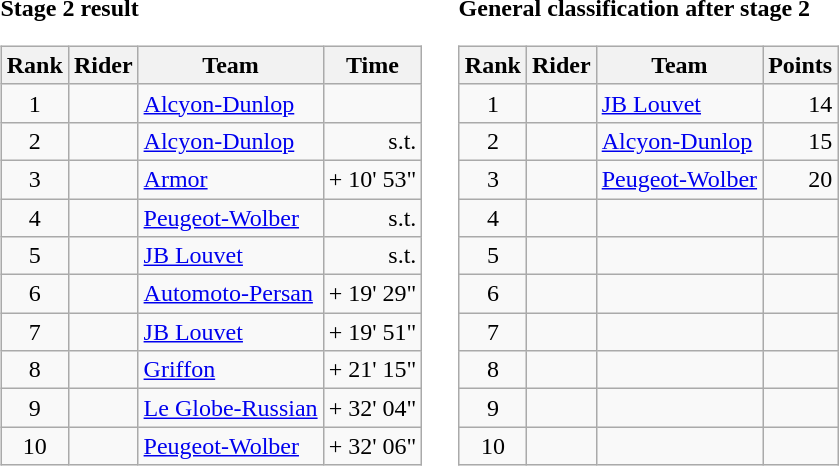<table>
<tr>
<td><strong>Stage 2 result</strong><br><table class="wikitable">
<tr>
<th scope="col">Rank</th>
<th scope="col">Rider</th>
<th scope="col">Team</th>
<th scope="col">Time</th>
</tr>
<tr>
<td style="text-align:center;">1</td>
<td></td>
<td><a href='#'>Alcyon-Dunlop</a></td>
<td style="text-align:right;"></td>
</tr>
<tr>
<td style="text-align:center;">2</td>
<td></td>
<td><a href='#'>Alcyon-Dunlop</a></td>
<td style="text-align:right;">s.t.</td>
</tr>
<tr>
<td style="text-align:center;">3</td>
<td></td>
<td><a href='#'>Armor</a></td>
<td style="text-align:right;">+ 10' 53"</td>
</tr>
<tr>
<td style="text-align:center;">4</td>
<td></td>
<td><a href='#'>Peugeot-Wolber</a></td>
<td style="text-align:right;">s.t.</td>
</tr>
<tr>
<td style="text-align:center;">5</td>
<td></td>
<td><a href='#'>JB Louvet</a></td>
<td style="text-align:right;">s.t.</td>
</tr>
<tr>
<td style="text-align:center;">6</td>
<td></td>
<td><a href='#'>Automoto-Persan</a></td>
<td style="text-align:right;">+ 19' 29"</td>
</tr>
<tr>
<td style="text-align:center;">7</td>
<td></td>
<td><a href='#'>JB Louvet</a></td>
<td style="text-align:right;">+ 19' 51"</td>
</tr>
<tr>
<td style="text-align:center;">8</td>
<td></td>
<td><a href='#'>Griffon</a></td>
<td style="text-align:right;">+ 21' 15"</td>
</tr>
<tr>
<td style="text-align:center;">9</td>
<td></td>
<td><a href='#'>Le Globe-Russian</a></td>
<td style="text-align:right;">+ 32' 04"</td>
</tr>
<tr>
<td style="text-align:center;">10</td>
<td></td>
<td><a href='#'>Peugeot-Wolber</a></td>
<td style="text-align:right;">+ 32' 06"</td>
</tr>
</table>
</td>
<td></td>
<td><strong>General classification after stage 2</strong><br><table class="wikitable">
<tr>
<th scope="col">Rank</th>
<th scope="col">Rider</th>
<th scope="col">Team</th>
<th scope="col">Points</th>
</tr>
<tr>
<td style="text-align:center;">1</td>
<td></td>
<td><a href='#'>JB Louvet</a></td>
<td style="text-align:right;">14</td>
</tr>
<tr>
<td style="text-align:center;">2</td>
<td></td>
<td><a href='#'>Alcyon-Dunlop</a></td>
<td style="text-align:right;">15</td>
</tr>
<tr>
<td style="text-align:center;">3</td>
<td></td>
<td><a href='#'>Peugeot-Wolber</a></td>
<td style="text-align:right;">20</td>
</tr>
<tr>
<td style="text-align:center;">4</td>
<td></td>
<td></td>
<td></td>
</tr>
<tr>
<td style="text-align:center;">5</td>
<td></td>
<td></td>
<td></td>
</tr>
<tr>
<td style="text-align:center;">6</td>
<td></td>
<td></td>
<td></td>
</tr>
<tr>
<td style="text-align:center;">7</td>
<td></td>
<td></td>
<td></td>
</tr>
<tr>
<td style="text-align:center;">8</td>
<td></td>
<td></td>
<td></td>
</tr>
<tr>
<td style="text-align:center;">9</td>
<td></td>
<td></td>
<td></td>
</tr>
<tr>
<td style="text-align:center;">10</td>
<td></td>
<td></td>
<td></td>
</tr>
</table>
</td>
</tr>
</table>
